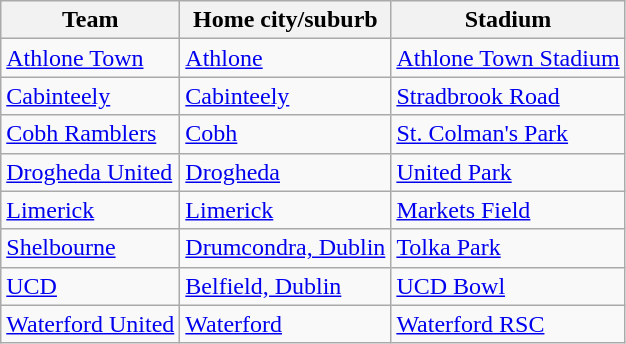<table class="wikitable sortable">
<tr>
<th>Team</th>
<th>Home city/suburb</th>
<th>Stadium</th>
</tr>
<tr>
<td><a href='#'>Athlone Town</a></td>
<td><a href='#'>Athlone</a></td>
<td><a href='#'>Athlone Town Stadium</a></td>
</tr>
<tr>
<td><a href='#'>Cabinteely</a></td>
<td><a href='#'>Cabinteely</a></td>
<td><a href='#'>Stradbrook Road</a></td>
</tr>
<tr>
<td><a href='#'>Cobh Ramblers</a></td>
<td><a href='#'>Cobh</a></td>
<td><a href='#'>St. Colman's Park</a></td>
</tr>
<tr>
<td><a href='#'>Drogheda United</a></td>
<td><a href='#'>Drogheda</a></td>
<td><a href='#'>United Park</a></td>
</tr>
<tr>
<td><a href='#'>Limerick</a></td>
<td><a href='#'>Limerick</a></td>
<td><a href='#'>Markets Field</a></td>
</tr>
<tr>
<td><a href='#'>Shelbourne</a></td>
<td><a href='#'>Drumcondra, Dublin</a></td>
<td><a href='#'>Tolka Park</a></td>
</tr>
<tr>
<td><a href='#'>UCD</a></td>
<td><a href='#'>Belfield, Dublin</a></td>
<td><a href='#'>UCD Bowl</a></td>
</tr>
<tr>
<td><a href='#'>Waterford United</a></td>
<td><a href='#'>Waterford</a></td>
<td><a href='#'>Waterford RSC</a></td>
</tr>
</table>
